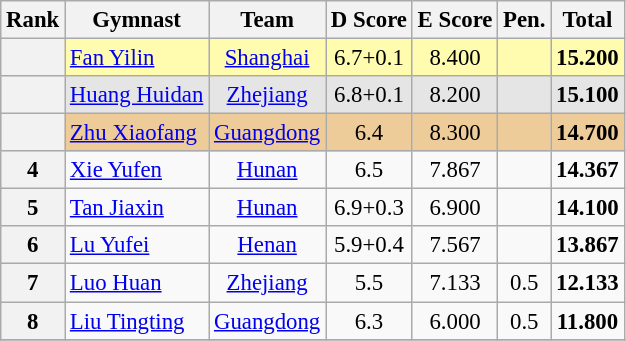<table class="wikitable sortable" style="text-align:center; font-size:95%">
<tr>
<th>Rank</th>
<th>Gymnast</th>
<th>Team</th>
<th>D Score</th>
<th>E Score</th>
<th>Pen.</th>
<th>Total</th>
</tr>
<tr bgcolor=fffcaf>
<th scope=row style="text-align:center"></th>
<td align=left><a href='#'>Fan Yilin</a></td>
<td><a href='#'>Shanghai</a></td>
<td>6.7+0.1</td>
<td>8.400</td>
<td></td>
<td><strong>15.200</strong></td>
</tr>
<tr bgcolor=e5e5e5>
<th scope=row style="text-align:center"></th>
<td align=left><a href='#'>Huang Huidan</a></td>
<td><a href='#'>Zhejiang</a></td>
<td>6.8+0.1</td>
<td>8.200</td>
<td></td>
<td><strong>15.100</strong></td>
</tr>
<tr bgcolor=eecc99>
<th scope=row style="text-align:center"></th>
<td align=left><a href='#'>Zhu Xiaofang</a></td>
<td><a href='#'>Guangdong</a></td>
<td>6.4</td>
<td>8.300</td>
<td></td>
<td><strong>14.700</strong></td>
</tr>
<tr>
<th scope=row style="text-align:center">4</th>
<td align=left><a href='#'>Xie Yufen</a></td>
<td><a href='#'>Hunan</a></td>
<td>6.5</td>
<td>7.867</td>
<td></td>
<td><strong>14.367</strong></td>
</tr>
<tr>
<th scope=row style="text-align:center">5</th>
<td align=left><a href='#'>Tan Jiaxin</a></td>
<td><a href='#'>Hunan</a></td>
<td>6.9+0.3</td>
<td>6.900</td>
<td></td>
<td><strong>14.100</strong></td>
</tr>
<tr>
<th scope=row style="text-align:center">6</th>
<td align=left><a href='#'>Lu Yufei</a></td>
<td><a href='#'>Henan</a></td>
<td>5.9+0.4</td>
<td>7.567</td>
<td></td>
<td><strong>13.867</strong></td>
</tr>
<tr>
<th scope=row style="text-align:center">7</th>
<td align=left><a href='#'>Luo Huan</a></td>
<td><a href='#'>Zhejiang</a></td>
<td>5.5</td>
<td>7.133</td>
<td>0.5</td>
<td><strong>12.133</strong></td>
</tr>
<tr>
<th scope=row style="text-align:center">8</th>
<td align=left><a href='#'>Liu Tingting</a></td>
<td><a href='#'>Guangdong</a></td>
<td>6.3</td>
<td>6.000</td>
<td>0.5</td>
<td><strong>11.800</strong></td>
</tr>
<tr>
</tr>
</table>
